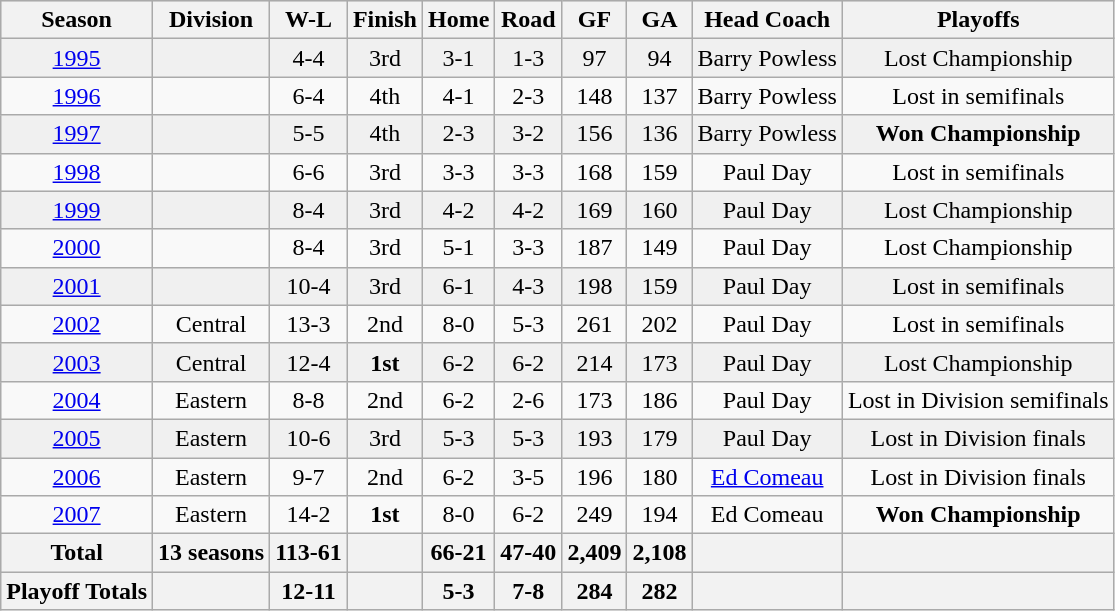<table class="wikitable">
<tr align="center" bgcolor="#e0e0e0">
<th>Season</th>
<th>Division</th>
<th>W-L</th>
<th>Finish</th>
<th>Home</th>
<th>Road</th>
<th>GF</th>
<th>GA</th>
<th>Head Coach</th>
<th>Playoffs</th>
</tr>
<tr align="center" bgcolor="#f0f0f0">
<td><a href='#'>1995</a></td>
<td> </td>
<td>4-4</td>
<td>3rd</td>
<td>3-1</td>
<td>1-3</td>
<td>97</td>
<td>94</td>
<td>Barry Powless</td>
<td>Lost Championship</td>
</tr>
<tr align="center">
<td><a href='#'>1996</a></td>
<td> </td>
<td>6-4</td>
<td>4th</td>
<td>4-1</td>
<td>2-3</td>
<td>148</td>
<td>137</td>
<td>Barry Powless</td>
<td>Lost in semifinals</td>
</tr>
<tr align="center" bgcolor="#f0f0f0">
<td><a href='#'>1997</a></td>
<td> </td>
<td>5-5</td>
<td>4th</td>
<td>2-3</td>
<td>3-2</td>
<td>156</td>
<td>136</td>
<td>Barry Powless</td>
<td><strong>Won Championship</strong></td>
</tr>
<tr align="center">
<td><a href='#'>1998</a></td>
<td> </td>
<td>6-6</td>
<td>3rd</td>
<td>3-3</td>
<td>3-3</td>
<td>168</td>
<td>159</td>
<td>Paul Day</td>
<td>Lost in semifinals</td>
</tr>
<tr align="center" bgcolor="#f0f0f0">
<td><a href='#'>1999</a></td>
<td> </td>
<td>8-4</td>
<td>3rd</td>
<td>4-2</td>
<td>4-2</td>
<td>169</td>
<td>160</td>
<td>Paul Day</td>
<td>Lost Championship</td>
</tr>
<tr align="center">
<td><a href='#'>2000</a></td>
<td> </td>
<td>8-4</td>
<td>3rd</td>
<td>5-1</td>
<td>3-3</td>
<td>187</td>
<td>149</td>
<td>Paul Day</td>
<td>Lost Championship</td>
</tr>
<tr align="center" bgcolor="#f0f0f0">
<td><a href='#'>2001</a></td>
<td> </td>
<td>10-4</td>
<td>3rd</td>
<td>6-1</td>
<td>4-3</td>
<td>198</td>
<td>159</td>
<td>Paul Day</td>
<td>Lost in semifinals</td>
</tr>
<tr align="center">
<td><a href='#'>2002</a></td>
<td>Central</td>
<td>13-3</td>
<td>2nd</td>
<td>8-0</td>
<td>5-3</td>
<td>261</td>
<td>202</td>
<td>Paul Day</td>
<td>Lost in semifinals</td>
</tr>
<tr align="center" bgcolor="#f0f0f0">
<td><a href='#'>2003</a></td>
<td>Central</td>
<td>12-4</td>
<td><strong>1st</strong></td>
<td>6-2</td>
<td>6-2</td>
<td>214</td>
<td>173</td>
<td>Paul Day</td>
<td>Lost Championship</td>
</tr>
<tr align="center">
<td><a href='#'>2004</a></td>
<td>Eastern</td>
<td>8-8</td>
<td>2nd</td>
<td>6-2</td>
<td>2-6</td>
<td>173</td>
<td>186</td>
<td>Paul Day</td>
<td>Lost in Division semifinals</td>
</tr>
<tr align="center" bgcolor="#f0f0f0">
<td><a href='#'>2005</a></td>
<td>Eastern</td>
<td>10-6</td>
<td>3rd</td>
<td>5-3</td>
<td>5-3</td>
<td>193</td>
<td>179</td>
<td>Paul Day</td>
<td>Lost in Division finals</td>
</tr>
<tr align="center">
<td><a href='#'>2006</a></td>
<td>Eastern</td>
<td>9-7</td>
<td>2nd</td>
<td>6-2</td>
<td>3-5</td>
<td>196</td>
<td>180</td>
<td><a href='#'>Ed Comeau</a></td>
<td>Lost in Division finals</td>
</tr>
<tr align="center">
<td><a href='#'>2007</a></td>
<td>Eastern</td>
<td>14-2</td>
<td><strong>1st</strong></td>
<td>8-0</td>
<td>6-2</td>
<td>249</td>
<td>194</td>
<td>Ed Comeau</td>
<td><strong>Won Championship</strong></td>
</tr>
<tr align="center" bgcolor="#e0e0e0">
<th>Total</th>
<th>13 seasons</th>
<th>113-61</th>
<th> </th>
<th>66-21</th>
<th>47-40</th>
<th>2,409</th>
<th>2,108</th>
<th> </th>
<th> </th>
</tr>
<tr align="center">
<th><strong>Playoff Totals</strong></th>
<th> </th>
<th>12-11</th>
<th> </th>
<th>5-3</th>
<th>7-8</th>
<th>284</th>
<th>282</th>
<th> </th>
<th> </th>
</tr>
</table>
